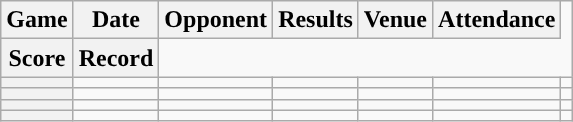<table class="wikitable" style="text-align:center">
<tr>
<th>Game</th>
<th>Date</th>
<th>Opponent</th>
<th>Results</th>
<th>Venue</th>
<th>Attendance</th>
</tr>
<tr>
<th>Score</th>
<th>Record</th>
</tr>
<tr>
<th></th>
<td></td>
<td></td>
<td></td>
<td></td>
<td></td>
<td></td>
</tr>
<tr>
<th></th>
<td></td>
<td></td>
<td></td>
<td></td>
<td></td>
<td></td>
</tr>
<tr>
<th></th>
<td></td>
<td></td>
<td></td>
<td></td>
<td></td>
<td></td>
</tr>
<tr>
<th></th>
<td></td>
<td></td>
<td></td>
<td></td>
<td></td>
<td></td>
</tr>
</table>
